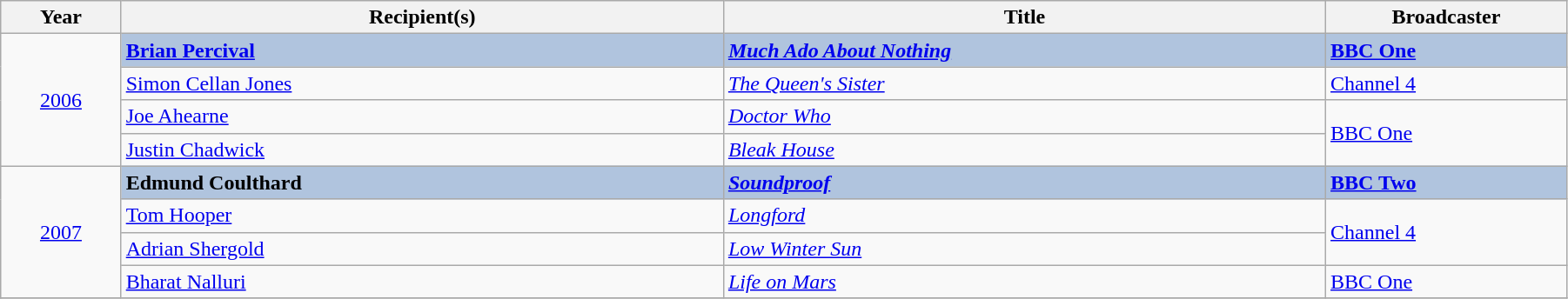<table class="wikitable" width="95%">
<tr>
<th width=5%>Year</th>
<th width=25%><strong>Recipient(s)</strong></th>
<th width=25%>Title</th>
<th width=10%><strong>Broadcaster</strong></th>
</tr>
<tr>
<td rowspan="4" style="text-align:center;"><a href='#'>2006</a></td>
<td style="background:#B0C4DE;"><strong><a href='#'>Brian Percival</a></strong></td>
<td style="background:#B0C4DE;"><strong><em><a href='#'>Much Ado About Nothing</a></em></strong></td>
<td style="background:#B0C4DE;"><strong><a href='#'>BBC One</a></strong></td>
</tr>
<tr>
<td><a href='#'>Simon Cellan Jones</a></td>
<td><em><a href='#'>The Queen's Sister</a></em></td>
<td><a href='#'>Channel 4</a></td>
</tr>
<tr>
<td><a href='#'>Joe Ahearne</a></td>
<td><em><a href='#'>Doctor Who</a></em></td>
<td rowspan="2"><a href='#'>BBC One</a></td>
</tr>
<tr>
<td><a href='#'>Justin Chadwick</a></td>
<td><em><a href='#'>Bleak House</a></em></td>
</tr>
<tr>
<td rowspan="4" style="text-align:center;"><a href='#'>2007</a></td>
<td style="background:#B0C4DE;"><strong>Edmund Coulthard</strong></td>
<td style="background:#B0C4DE;"><strong><em><a href='#'>Soundproof</a></em></strong></td>
<td style="background:#B0C4DE;"><strong><a href='#'>BBC Two</a></strong></td>
</tr>
<tr>
<td><a href='#'>Tom Hooper</a></td>
<td><em><a href='#'>Longford</a></em></td>
<td rowspan="2"><a href='#'>Channel 4</a></td>
</tr>
<tr>
<td><a href='#'>Adrian Shergold</a></td>
<td><em><a href='#'>Low Winter Sun</a></em></td>
</tr>
<tr>
<td><a href='#'>Bharat Nalluri</a></td>
<td><em><a href='#'>Life on Mars</a></em></td>
<td><a href='#'>BBC One</a></td>
</tr>
<tr>
</tr>
</table>
